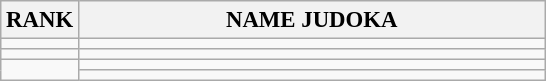<table class="wikitable" style="font-size:95%;">
<tr>
<th>RANK</th>
<th align="left" style="width: 20em">NAME JUDOKA</th>
</tr>
<tr>
<td align="center"></td>
<td></td>
</tr>
<tr>
<td align="center"></td>
<td></td>
</tr>
<tr>
<td rowspan=2 align="center"></td>
<td></td>
</tr>
<tr>
<td></td>
</tr>
</table>
